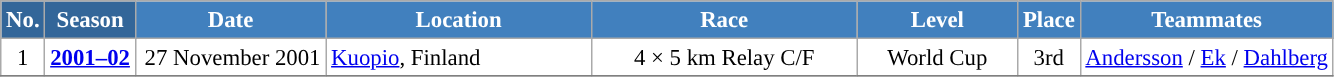<table class="wikitable sortable" style="font-size:95%; text-align:center; border:grey solid 1px; border-collapse:collapse; background:#ffffff;">
<tr style="background:#efefef;">
<th style="background-color:#369; color:white;">No.</th>
<th style="background-color:#369; color:white;">Season</th>
<th style="background-color:#4180be; color:white; width:120px;">Date</th>
<th style="background-color:#4180be; color:white; width:170px;">Location</th>
<th style="background-color:#4180be; color:white; width:170px;">Race</th>
<th style="background-color:#4180be; color:white; width:100px;">Level</th>
<th style="background-color:#4180be; color:white;">Place</th>
<th style="background-color:#4180be; color:white;">Teammates</th>
</tr>
<tr>
<td align=center>1</td>
<td rowspan=1 align=center><strong><a href='#'>2001–02</a></strong></td>
<td align=right>27 November 2001</td>
<td align=left> <a href='#'>Kuopio</a>, Finland</td>
<td>4 × 5 km Relay C/F</td>
<td>World Cup</td>
<td>3rd</td>
<td><a href='#'>Andersson</a> / <a href='#'>Ek</a> / <a href='#'>Dahlberg</a></td>
</tr>
<tr>
</tr>
</table>
